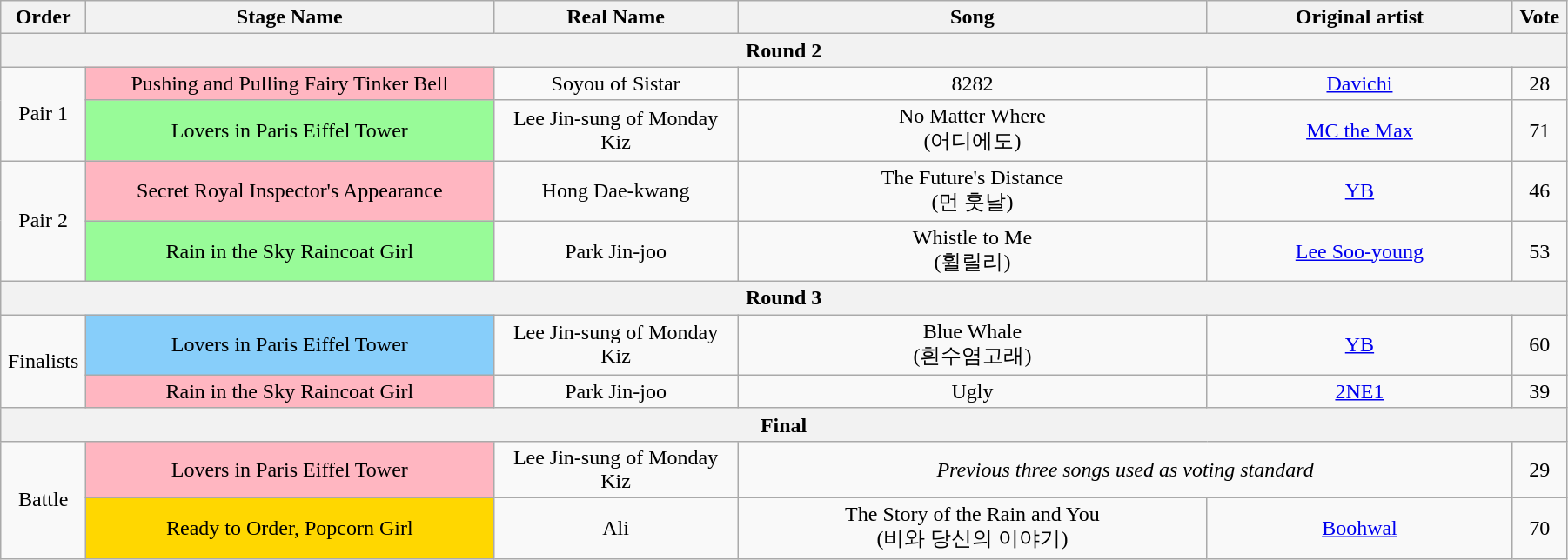<table class="wikitable" style="text-align:center; width:95%;">
<tr>
<th style="width:1%;">Order</th>
<th style="width:20%;">Stage Name</th>
<th style="width:12%;">Real Name</th>
<th style="width:23%;">Song</th>
<th style="width:15%;">Original artist</th>
<th style="width:1%;">Vote</th>
</tr>
<tr>
<th colspan=6>Round 2</th>
</tr>
<tr>
<td rowspan=2>Pair 1</td>
<td bgcolor="lightpink">Pushing and Pulling Fairy Tinker Bell</td>
<td>Soyou of Sistar</td>
<td>8282</td>
<td><a href='#'>Davichi</a></td>
<td>28</td>
</tr>
<tr>
<td bgcolor="palegreen">Lovers in Paris Eiffel Tower</td>
<td>Lee Jin-sung of Monday Kiz</td>
<td>No Matter Where<br>(어디에도)</td>
<td><a href='#'>MC the Max</a></td>
<td>71</td>
</tr>
<tr>
<td rowspan=2>Pair 2</td>
<td bgcolor="lightpink">Secret Royal Inspector's Appearance</td>
<td>Hong Dae-kwang</td>
<td>The Future's Distance<br>(먼 훗날)</td>
<td><a href='#'>YB</a></td>
<td>46</td>
</tr>
<tr>
<td bgcolor="palegreen">Rain in the Sky Raincoat Girl</td>
<td>Park Jin-joo</td>
<td>Whistle to Me<br>(휠릴리)</td>
<td><a href='#'>Lee Soo-young</a></td>
<td>53</td>
</tr>
<tr>
<th colspan=6>Round 3</th>
</tr>
<tr>
<td rowspan=2>Finalists</td>
<td bgcolor="lightskyblue">Lovers in Paris Eiffel Tower</td>
<td>Lee Jin-sung of Monday Kiz</td>
<td>Blue Whale<br>(흰수염고래)</td>
<td><a href='#'>YB</a></td>
<td>60</td>
</tr>
<tr>
<td bgcolor="lightpink">Rain in the Sky Raincoat Girl</td>
<td>Park Jin-joo</td>
<td>Ugly</td>
<td><a href='#'>2NE1</a></td>
<td>39</td>
</tr>
<tr>
<th colspan=6>Final</th>
</tr>
<tr>
<td rowspan=2>Battle</td>
<td bgcolor="lightpink">Lovers in Paris Eiffel Tower</td>
<td>Lee Jin-sung of Monday Kiz</td>
<td colspan=2><em>Previous three songs used as voting standard</em></td>
<td>29</td>
</tr>
<tr>
<td bgcolor="gold">Ready to Order, Popcorn Girl</td>
<td>Ali</td>
<td>The Story of the Rain and You<br>(비와 당신의 이야기)</td>
<td><a href='#'>Boohwal</a></td>
<td>70</td>
</tr>
</table>
